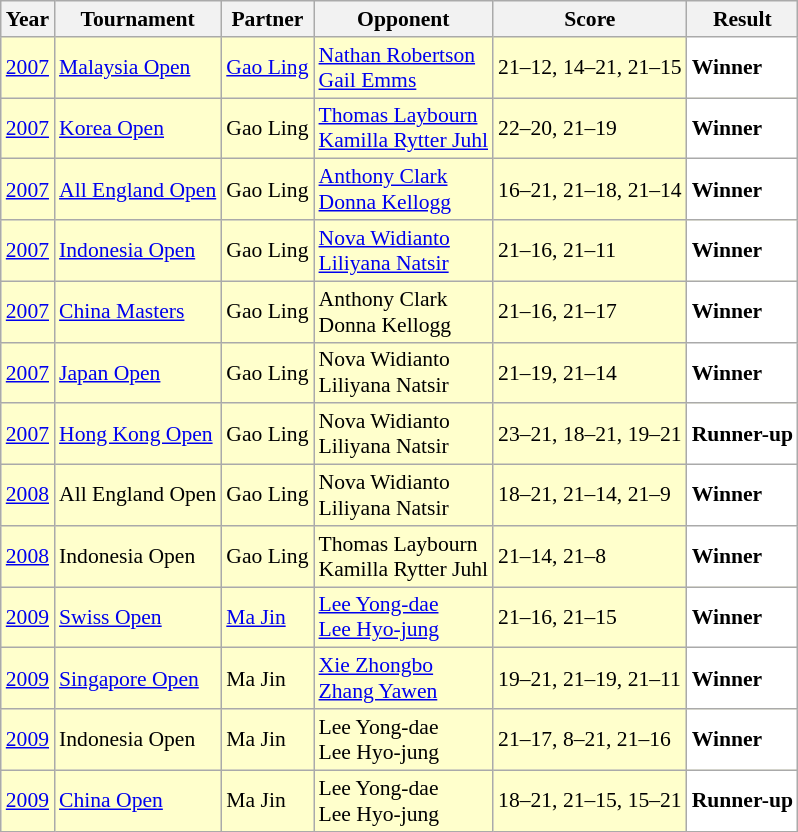<table class="sortable wikitable" style="font-size: 90%;">
<tr>
<th>Year</th>
<th>Tournament</th>
<th>Partner</th>
<th>Opponent</th>
<th>Score</th>
<th>Result</th>
</tr>
<tr style="background:#FFFFCC">
<td align="center"><a href='#'>2007</a></td>
<td align="left"><a href='#'>Malaysia Open</a></td>
<td align="left"> <a href='#'>Gao Ling</a></td>
<td align="left"> <a href='#'>Nathan Robertson</a> <br>  <a href='#'>Gail Emms</a></td>
<td align="left">21–12, 14–21, 21–15</td>
<td style="text-align:left; background:white"> <strong>Winner</strong></td>
</tr>
<tr style="background:#FFFFCC">
<td align="center"><a href='#'>2007</a></td>
<td align="left"><a href='#'>Korea Open</a></td>
<td align="left"> Gao Ling</td>
<td align="left"> <a href='#'>Thomas Laybourn</a> <br>  <a href='#'>Kamilla Rytter Juhl</a></td>
<td align="left">22–20, 21–19</td>
<td style="text-align:left; background:white"> <strong>Winner</strong></td>
</tr>
<tr style="background:#FFFFCC">
<td align="center"><a href='#'>2007</a></td>
<td align="left"><a href='#'>All England Open</a></td>
<td align="left"> Gao Ling</td>
<td align="left"> <a href='#'>Anthony Clark</a> <br>  <a href='#'>Donna Kellogg</a></td>
<td align="left">16–21, 21–18, 21–14</td>
<td style="text-align:left; background:white"> <strong>Winner</strong></td>
</tr>
<tr style="background:#FFFFCC">
<td align="center"><a href='#'>2007</a></td>
<td align="left"><a href='#'>Indonesia Open</a></td>
<td align="left"> Gao Ling</td>
<td align="left"> <a href='#'>Nova Widianto</a> <br>  <a href='#'>Liliyana Natsir</a></td>
<td align="left">21–16, 21–11</td>
<td style="text-align:left; background:white"> <strong>Winner</strong></td>
</tr>
<tr style="background:#FFFFCC">
<td align="center"><a href='#'>2007</a></td>
<td align="left"><a href='#'>China Masters</a></td>
<td align="left"> Gao Ling</td>
<td align="left"> Anthony Clark <br>  Donna Kellogg</td>
<td align="left">21–16, 21–17</td>
<td style="text-align:left; background:white"> <strong>Winner</strong></td>
</tr>
<tr style="background:#FFFFCC">
<td align="center"><a href='#'>2007</a></td>
<td align="left"><a href='#'>Japan Open</a></td>
<td align="left"> Gao Ling</td>
<td align="left"> Nova Widianto <br>  Liliyana Natsir</td>
<td align="left">21–19, 21–14</td>
<td style="text-align:left; background:white"> <strong>Winner</strong></td>
</tr>
<tr style="background:#FFFFCC">
<td align="center"><a href='#'>2007</a></td>
<td align="left"><a href='#'>Hong Kong Open</a></td>
<td align="left"> Gao Ling</td>
<td align="left"> Nova Widianto <br>  Liliyana Natsir</td>
<td align="left">23–21, 18–21, 19–21</td>
<td style="text-align:left; background:white"> <strong>Runner-up</strong></td>
</tr>
<tr style="background:#FFFFCC">
<td align="center"><a href='#'>2008</a></td>
<td align="left">All England Open</td>
<td align="left"> Gao Ling</td>
<td align="left"> Nova Widianto <br>  Liliyana Natsir</td>
<td align="left">18–21, 21–14, 21–9</td>
<td style="text-align:left; background:white"> <strong>Winner</strong></td>
</tr>
<tr style="background:#FFFFCC">
<td align="center"><a href='#'>2008</a></td>
<td align="left">Indonesia Open</td>
<td align="left"> Gao Ling</td>
<td align="left"> Thomas Laybourn <br>  Kamilla Rytter Juhl</td>
<td align="left">21–14, 21–8</td>
<td style="text-align:left; background:white"> <strong>Winner</strong></td>
</tr>
<tr style="background:#FFFFCC">
<td align="center"><a href='#'>2009</a></td>
<td align="left"><a href='#'>Swiss Open</a></td>
<td align="left"> <a href='#'>Ma Jin</a></td>
<td align="left"> <a href='#'>Lee Yong-dae</a> <br>  <a href='#'>Lee Hyo-jung</a></td>
<td align="left">21–16, 21–15</td>
<td style="text-align:left; background:white"> <strong>Winner</strong></td>
</tr>
<tr style="background:#FFFFCC">
<td align="center"><a href='#'>2009</a></td>
<td align="left"><a href='#'>Singapore Open</a></td>
<td align="left"> Ma Jin</td>
<td align="left"> <a href='#'>Xie Zhongbo</a> <br>  <a href='#'>Zhang Yawen</a></td>
<td align="left">19–21, 21–19, 21–11</td>
<td style="text-align:left; background:white"> <strong>Winner</strong></td>
</tr>
<tr style="background:#FFFFCC">
<td align="center"><a href='#'>2009</a></td>
<td align="left">Indonesia Open</td>
<td align="left"> Ma Jin</td>
<td align="left"> Lee Yong-dae <br>  Lee Hyo-jung</td>
<td align="left">21–17, 8–21, 21–16</td>
<td style="text-align:left; background:white"> <strong>Winner</strong></td>
</tr>
<tr style="background:#FFFFCC">
<td align="center"><a href='#'>2009</a></td>
<td align="left"><a href='#'>China Open</a></td>
<td align="left"> Ma Jin</td>
<td align="left"> Lee Yong-dae <br>  Lee Hyo-jung</td>
<td align="left">18–21, 21–15, 15–21</td>
<td style="text-align:left; background:white"> <strong>Runner-up</strong></td>
</tr>
</table>
